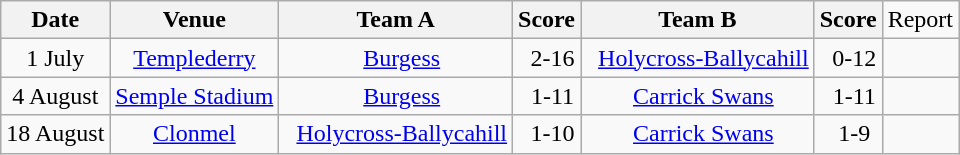<table class="wikitable">
<tr>
<th>Date</th>
<th>Venue</th>
<th>Team A</th>
<th>Score</th>
<th>Team B</th>
<th>Score</th>
<td>Report</td>
</tr>
<tr align="center">
<td>1 July</td>
<td><a href='#'>Templederry</a></td>
<td>  <a href='#'>Burgess</a></td>
<td>  2-16</td>
<td>  <a href='#'>Holycross-Ballycahill</a></td>
<td>  0-12</td>
<td></td>
</tr>
<tr align="center">
<td>4 August</td>
<td><a href='#'>Semple Stadium</a></td>
<td>  <a href='#'>Burgess</a></td>
<td>  1-11</td>
<td>  <a href='#'>Carrick Swans</a></td>
<td>  1-11</td>
<td></td>
</tr>
<tr align="center">
<td>18 August</td>
<td><a href='#'>Clonmel</a></td>
<td>  <a href='#'>Holycross-Ballycahill</a></td>
<td>  1-10</td>
<td>  <a href='#'>Carrick Swans</a></td>
<td>  1-9</td>
<td></td>
</tr>
</table>
